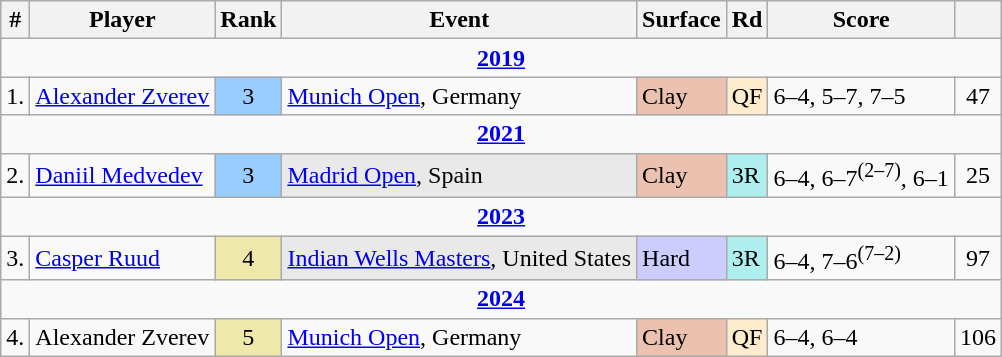<table class="wikitable sortable">
<tr>
<th>#</th>
<th>Player</th>
<th>Rank</th>
<th>Event</th>
<th>Surface</th>
<th>Rd</th>
<th>Score</th>
<th></th>
</tr>
<tr>
<td colspan=8 style=text-align:center><strong><a href='#'>2019</a></strong></td>
</tr>
<tr>
<td>1.</td>
<td> <a href='#'>Alexander Zverev</a></td>
<td style=text-align:center bgcolor=99ccff>3</td>
<td><a href='#'>Munich Open</a>, Germany</td>
<td bgcolor=ebc2af>Clay</td>
<td bgcolor=ffebcd>QF</td>
<td>6–4, 5–7, 7–5</td>
<td style=text-align:center>47</td>
</tr>
<tr>
<td colspan=8 style=text-align:center><strong><a href='#'>2021</a></strong></td>
</tr>
<tr>
<td>2.</td>
<td> <a href='#'>Daniil Medvedev</a></td>
<td style=text-align:center bgcolor=99ccff>3</td>
<td bgcolor=e9e9e9><a href='#'>Madrid Open</a>, Spain</td>
<td bgcolor=ebc2af>Clay</td>
<td bgcolor=afeeee>3R</td>
<td>6–4, 6–7<sup>(2–7)</sup>, 6–1</td>
<td style=text-align:center>25</td>
</tr>
<tr>
<td colspan=8 style=text-align:center><strong><a href='#'>2023</a></strong></td>
</tr>
<tr>
<td>3.</td>
<td> <a href='#'>Casper Ruud</a></td>
<td style=text-align:center bgcolor=eee8aa>4</td>
<td bgcolor=e9e9e9><a href='#'>Indian Wells Masters</a>, United States</td>
<td bgcolor=ccccff>Hard</td>
<td bgcolor=afeeee>3R</td>
<td>6–4, 7–6<sup>(7–2)</sup></td>
<td style=text-align:center>97</td>
</tr>
<tr>
<td colspan=8 style=text-align:center><strong><a href='#'>2024</a></strong></td>
</tr>
<tr>
<td>4.</td>
<td> Alexander Zverev</td>
<td style=text-align:center bgcolor=eee8aa>5</td>
<td><a href='#'>Munich Open</a>, Germany</td>
<td bgcolor=ebc2af>Clay</td>
<td bgcolor=ffebcd>QF</td>
<td>6–4, 6–4</td>
<td style=text-align:center>106</td>
</tr>
</table>
